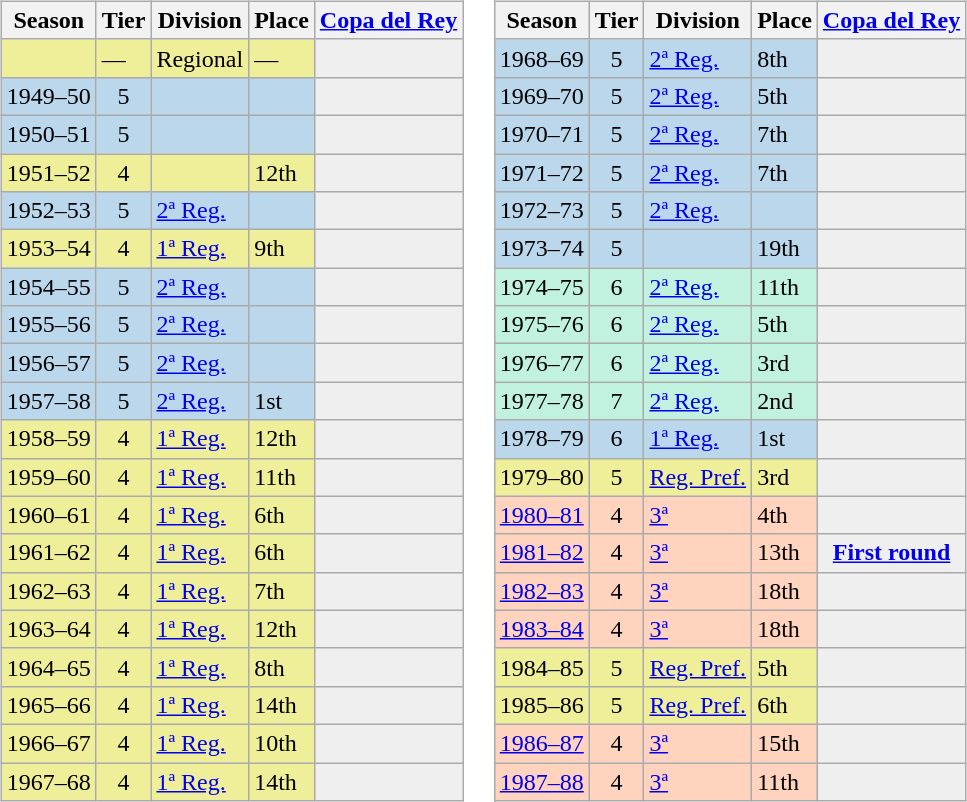<table>
<tr>
<td valign="top" width=0%><br><table class="wikitable">
<tr style="background:#f0f6fa;">
<th>Season</th>
<th>Tier</th>
<th>Division</th>
<th>Place</th>
<th><a href='#'>Copa del Rey</a></th>
</tr>
<tr>
<td style="background:#EFEF99;"></td>
<td style="background:#EFEF99;">—</td>
<td style="background:#EFEF99;">Regional</td>
<td style="background:#EFEF99;">—</td>
<th style="background:#efefef;"></th>
</tr>
<tr>
<td style="background:#BBD7EC;">1949–50</td>
<td style="background:#BBD7EC;" align="center">5</td>
<td style="background:#BBD7EC;"></td>
<td style="background:#BBD7EC;"></td>
<td style="background:#efefef;"></td>
</tr>
<tr>
<td style="background:#BBD7EC;">1950–51</td>
<td style="background:#BBD7EC;" align="center">5</td>
<td style="background:#BBD7EC;"></td>
<td style="background:#BBD7EC;"></td>
<td style="background:#efefef;"></td>
</tr>
<tr>
<td style="background:#EFEF99;">1951–52</td>
<td style="background:#EFEF99;" align="center">4</td>
<td style="background:#EFEF99;"></td>
<td style="background:#EFEF99;">12th</td>
<th style="background:#efefef;"></th>
</tr>
<tr>
<td style="background:#BBD7EC;">1952–53</td>
<td style="background:#BBD7EC;" align="center">5</td>
<td style="background:#BBD7EC;"><a href='#'>2ª Reg.</a></td>
<td style="background:#BBD7EC;"></td>
<td style="background:#efefef;"></td>
</tr>
<tr>
<td style="background:#EFEF99;">1953–54</td>
<td style="background:#EFEF99;" align="center">4</td>
<td style="background:#EFEF99;"><a href='#'>1ª Reg.</a></td>
<td style="background:#EFEF99;">9th</td>
<th style="background:#efefef;"></th>
</tr>
<tr>
<td style="background:#BBD7EC;">1954–55</td>
<td style="background:#BBD7EC;" align="center">5</td>
<td style="background:#BBD7EC;"><a href='#'>2ª Reg.</a></td>
<td style="background:#BBD7EC;"></td>
<td style="background:#efefef;"></td>
</tr>
<tr>
<td style="background:#BBD7EC;">1955–56</td>
<td style="background:#BBD7EC;" align="center">5</td>
<td style="background:#BBD7EC;"><a href='#'>2ª Reg.</a></td>
<td style="background:#BBD7EC;"></td>
<td style="background:#efefef;"></td>
</tr>
<tr>
<td style="background:#BBD7EC;">1956–57</td>
<td style="background:#BBD7EC;" align="center">5</td>
<td style="background:#BBD7EC;"><a href='#'>2ª Reg.</a></td>
<td style="background:#BBD7EC;"></td>
<td style="background:#efefef;"></td>
</tr>
<tr>
<td style="background:#BBD7EC;">1957–58</td>
<td style="background:#BBD7EC;" align="center">5</td>
<td style="background:#BBD7EC;"><a href='#'>2ª Reg.</a></td>
<td style="background:#BBD7EC;">1st</td>
<td style="background:#efefef;"></td>
</tr>
<tr>
<td style="background:#EFEF99;">1958–59</td>
<td style="background:#EFEF99;" align="center">4</td>
<td style="background:#EFEF99;"><a href='#'>1ª Reg.</a></td>
<td style="background:#EFEF99;">12th</td>
<th style="background:#efefef;"></th>
</tr>
<tr>
<td style="background:#EFEF99;">1959–60</td>
<td style="background:#EFEF99;" align="center">4</td>
<td style="background:#EFEF99;"><a href='#'>1ª Reg.</a></td>
<td style="background:#EFEF99;">11th</td>
<th style="background:#efefef;"></th>
</tr>
<tr>
<td style="background:#EFEF99;">1960–61</td>
<td style="background:#EFEF99;" align="center">4</td>
<td style="background:#EFEF99;"><a href='#'>1ª Reg.</a></td>
<td style="background:#EFEF99;">6th</td>
<th style="background:#efefef;"></th>
</tr>
<tr>
<td style="background:#EFEF99;">1961–62</td>
<td style="background:#EFEF99;" align="center">4</td>
<td style="background:#EFEF99;"><a href='#'>1ª Reg.</a></td>
<td style="background:#EFEF99;">6th</td>
<th style="background:#efefef;"></th>
</tr>
<tr>
<td style="background:#EFEF99;">1962–63</td>
<td style="background:#EFEF99;" align="center">4</td>
<td style="background:#EFEF99;"><a href='#'>1ª Reg.</a></td>
<td style="background:#EFEF99;">7th</td>
<th style="background:#efefef;"></th>
</tr>
<tr>
<td style="background:#EFEF99;">1963–64</td>
<td style="background:#EFEF99;" align="center">4</td>
<td style="background:#EFEF99;"><a href='#'>1ª Reg.</a></td>
<td style="background:#EFEF99;">12th</td>
<th style="background:#efefef;"></th>
</tr>
<tr>
<td style="background:#EFEF99;">1964–65</td>
<td style="background:#EFEF99;" align="center">4</td>
<td style="background:#EFEF99;"><a href='#'>1ª Reg.</a></td>
<td style="background:#EFEF99;">8th</td>
<th style="background:#efefef;"></th>
</tr>
<tr>
<td style="background:#EFEF99;">1965–66</td>
<td style="background:#EFEF99;" align="center">4</td>
<td style="background:#EFEF99;"><a href='#'>1ª Reg.</a></td>
<td style="background:#EFEF99;">14th</td>
<th style="background:#efefef;"></th>
</tr>
<tr>
<td style="background:#EFEF99;">1966–67</td>
<td style="background:#EFEF99;" align="center">4</td>
<td style="background:#EFEF99;"><a href='#'>1ª Reg.</a></td>
<td style="background:#EFEF99;">10th</td>
<th style="background:#efefef;"></th>
</tr>
<tr>
<td style="background:#EFEF99;">1967–68</td>
<td style="background:#EFEF99;" align="center">4</td>
<td style="background:#EFEF99;"><a href='#'>1ª Reg.</a></td>
<td style="background:#EFEF99;">14th</td>
<th style="background:#efefef;"></th>
</tr>
</table>
</td>
<td valign="top" width=0%><br><table class="wikitable">
<tr style="background:#f0f6fa;">
<th>Season</th>
<th>Tier</th>
<th>Division</th>
<th>Place</th>
<th><a href='#'>Copa del Rey</a></th>
</tr>
<tr>
<td style="background:#BBD7EC;">1968–69</td>
<td style="background:#BBD7EC;" align="center">5</td>
<td style="background:#BBD7EC;"><a href='#'>2ª Reg.</a></td>
<td style="background:#BBD7EC;">8th</td>
<th style="background:#efefef;"></th>
</tr>
<tr>
<td style="background:#BBD7EC;">1969–70</td>
<td style="background:#BBD7EC;" align="center">5</td>
<td style="background:#BBD7EC;"><a href='#'>2ª Reg.</a></td>
<td style="background:#BBD7EC;">5th</td>
<th style="background:#efefef;"></th>
</tr>
<tr>
<td style="background:#BBD7EC;">1970–71</td>
<td style="background:#BBD7EC;" align="center">5</td>
<td style="background:#BBD7EC;"><a href='#'>2ª Reg.</a></td>
<td style="background:#BBD7EC;">7th</td>
<th style="background:#efefef;"></th>
</tr>
<tr>
<td style="background:#BBD7EC;">1971–72</td>
<td style="background:#BBD7EC;" align="center">5</td>
<td style="background:#BBD7EC;"><a href='#'>2ª Reg.</a></td>
<td style="background:#BBD7EC;">7th</td>
<th style="background:#efefef;"></th>
</tr>
<tr>
<td style="background:#BBD7EC;">1972–73</td>
<td style="background:#BBD7EC;" align="center">5</td>
<td style="background:#BBD7EC;"><a href='#'>2ª Reg.</a></td>
<td style="background:#BBD7EC;"></td>
<th style="background:#efefef;"></th>
</tr>
<tr>
<td style="background:#BBD7EC;">1973–74</td>
<td style="background:#BBD7EC;" align="center">5</td>
<td style="background:#BBD7EC;"></td>
<td style="background:#BBD7EC;">19th</td>
<th style="background:#efefef;"></th>
</tr>
<tr>
<td style="background:#C0F2DF;">1974–75</td>
<td style="background:#C0F2DF;" align="center">6</td>
<td style="background:#C0F2DF;"><a href='#'>2ª Reg.</a></td>
<td style="background:#C0F2DF;">11th</td>
<th style="background:#efefef;"></th>
</tr>
<tr>
<td style="background:#C0F2DF;">1975–76</td>
<td style="background:#C0F2DF;" align="center">6</td>
<td style="background:#C0F2DF;"><a href='#'>2ª Reg.</a></td>
<td style="background:#C0F2DF;">5th</td>
<th style="background:#efefef;"></th>
</tr>
<tr>
<td style="background:#C0F2DF;">1976–77</td>
<td style="background:#C0F2DF;" align="center">6</td>
<td style="background:#C0F2DF;"><a href='#'>2ª Reg.</a></td>
<td style="background:#C0F2DF;">3rd</td>
<th style="background:#efefef;"></th>
</tr>
<tr>
<td style="background:#C0F2DF;">1977–78</td>
<td style="background:#C0F2DF;" align="center">7</td>
<td style="background:#C0F2DF;"><a href='#'>2ª Reg.</a></td>
<td style="background:#C0F2DF;">2nd</td>
<th style="background:#efefef;"></th>
</tr>
<tr>
<td style="background:#BBD7EC;">1978–79</td>
<td style="background:#BBD7EC;" align="center">6</td>
<td style="background:#BBD7EC;"><a href='#'>1ª Reg.</a></td>
<td style="background:#BBD7EC;">1st</td>
<th style="background:#efefef;"></th>
</tr>
<tr>
<td style="background:#EFEF99;">1979–80</td>
<td style="background:#EFEF99;" align="center">5</td>
<td style="background:#EFEF99;"><a href='#'>Reg. Pref.</a></td>
<td style="background:#EFEF99;">3rd</td>
<th style="background:#efefef;"></th>
</tr>
<tr>
<td style="background:#FFD3BD;"><a href='#'>1980–81</a></td>
<td style="background:#FFD3BD;" align="center">4</td>
<td style="background:#FFD3BD;"><a href='#'>3ª</a></td>
<td style="background:#FFD3BD;">4th</td>
<th style="background:#efefef;"></th>
</tr>
<tr>
<td style="background:#FFD3BD;"><a href='#'>1981–82</a></td>
<td style="background:#FFD3BD;" align="center">4</td>
<td style="background:#FFD3BD;"><a href='#'>3ª</a></td>
<td style="background:#FFD3BD;">13th</td>
<th style="background:#efefef;"><a href='#'>First round</a></th>
</tr>
<tr>
<td style="background:#FFD3BD;"><a href='#'>1982–83</a></td>
<td style="background:#FFD3BD;" align="center">4</td>
<td style="background:#FFD3BD;"><a href='#'>3ª</a></td>
<td style="background:#FFD3BD;">18th</td>
<th style="background:#efefef;"></th>
</tr>
<tr>
<td style="background:#FFD3BD;"><a href='#'>1983–84</a></td>
<td style="background:#FFD3BD;" align="center">4</td>
<td style="background:#FFD3BD;"><a href='#'>3ª</a></td>
<td style="background:#FFD3BD;">18th</td>
<th style="background:#efefef;"></th>
</tr>
<tr>
<td style="background:#EFEF99;">1984–85</td>
<td style="background:#EFEF99;" align="center">5</td>
<td style="background:#EFEF99;"><a href='#'>Reg. Pref.</a></td>
<td style="background:#EFEF99;">5th</td>
<th style="background:#efefef;"></th>
</tr>
<tr>
<td style="background:#EFEF99;">1985–86</td>
<td style="background:#EFEF99;" align="center">5</td>
<td style="background:#EFEF99;"><a href='#'>Reg. Pref.</a></td>
<td style="background:#EFEF99;">6th</td>
<th style="background:#efefef;"></th>
</tr>
<tr>
<td style="background:#FFD3BD;"><a href='#'>1986–87</a></td>
<td style="background:#FFD3BD;" align="center">4</td>
<td style="background:#FFD3BD;"><a href='#'>3ª</a></td>
<td style="background:#FFD3BD;">15th</td>
<th style="background:#efefef;"></th>
</tr>
<tr>
<td style="background:#FFD3BD;"><a href='#'>1987–88</a></td>
<td style="background:#FFD3BD;" align="center">4</td>
<td style="background:#FFD3BD;"><a href='#'>3ª</a></td>
<td style="background:#FFD3BD;">11th</td>
<th style="background:#efefef;"></th>
</tr>
</table>
</td>
</tr>
</table>
